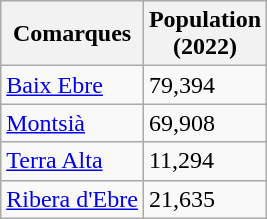<table class="wikitable">
<tr>
<th>Comarques</th>
<th>Population<br>(2022)</th>
</tr>
<tr>
<td><a href='#'>Baix Ebre</a></td>
<td>79,394</td>
</tr>
<tr>
<td><a href='#'>Montsià</a></td>
<td>69,908</td>
</tr>
<tr>
<td><a href='#'>Terra Alta</a></td>
<td>11,294</td>
</tr>
<tr>
<td><a href='#'>Ribera d'Ebre</a></td>
<td>21,635</td>
</tr>
</table>
